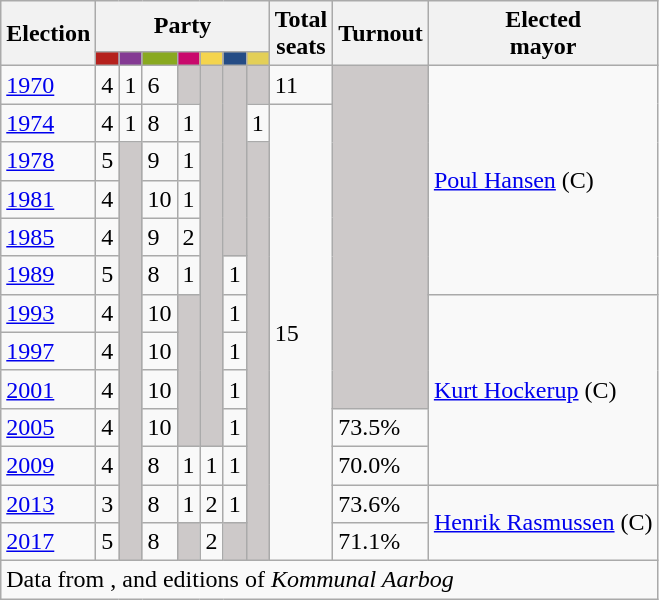<table class="wikitable">
<tr>
<th rowspan=2>Election</th>
<th colspan=7>Party</th>
<th rowspan=2>Total<br>seats</th>
<th rowspan=2>Turnout</th>
<th rowspan=2>Elected<br>mayor</th>
</tr>
<tr>
<td style="background:#B5211D;"><strong><a href='#'></a></strong></td>
<td style="background:#843A93;"><strong><a href='#'></a></strong></td>
<td style="background:#89A920;"><strong><a href='#'></a></strong></td>
<td style="background:#C9096C;"><strong><a href='#'></a></strong></td>
<td style="background:#F4D44D;"><strong><a href='#'></a></strong></td>
<td style="background:#254C85;"><strong><a href='#'></a></strong></td>
<td style="background:#E3CF57;"><strong><a href='#'></a></strong></td>
</tr>
<tr>
<td><a href='#'>1970</a></td>
<td>4</td>
<td>1</td>
<td>6</td>
<td style="background:#CDC9C9;"></td>
<td style="background:#CDC9C9;" rowspan=10></td>
<td style="background:#CDC9C9;" rowspan=5></td>
<td style="background:#CDC9C9;"></td>
<td>11</td>
<td style="background:#CDC9C9;" rowspan=9></td>
<td rowspan=6><a href='#'>Poul Hansen</a> (C)</td>
</tr>
<tr>
<td><a href='#'>1974</a></td>
<td>4</td>
<td>1</td>
<td>8</td>
<td>1</td>
<td>1</td>
<td rowspan=12>15</td>
</tr>
<tr>
<td><a href='#'>1978</a></td>
<td>5</td>
<td style="background:#CDC9C9;" rowspan=11></td>
<td>9</td>
<td>1</td>
<td style="background:#CDC9C9;" rowspan=11></td>
</tr>
<tr>
<td><a href='#'>1981</a></td>
<td>4</td>
<td>10</td>
<td>1</td>
</tr>
<tr>
<td><a href='#'>1985</a></td>
<td>4</td>
<td>9</td>
<td>2</td>
</tr>
<tr>
<td><a href='#'>1989</a></td>
<td>5</td>
<td>8</td>
<td>1</td>
<td>1</td>
</tr>
<tr>
<td><a href='#'>1993</a></td>
<td>4</td>
<td>10</td>
<td style="background:#CDC9C9;" rowspan=4></td>
<td>1</td>
<td rowspan=5><a href='#'>Kurt Hockerup</a> (C)</td>
</tr>
<tr>
<td><a href='#'>1997</a></td>
<td>4</td>
<td>10</td>
<td>1</td>
</tr>
<tr>
<td><a href='#'>2001</a></td>
<td>4</td>
<td>10</td>
<td>1</td>
</tr>
<tr>
<td><a href='#'>2005</a></td>
<td>4</td>
<td>10</td>
<td>1</td>
<td>73.5%</td>
</tr>
<tr>
<td><a href='#'>2009</a></td>
<td>4</td>
<td>8</td>
<td>1</td>
<td>1</td>
<td>1</td>
<td>70.0%</td>
</tr>
<tr>
<td><a href='#'>2013</a></td>
<td>3</td>
<td>8</td>
<td>1</td>
<td>2</td>
<td>1</td>
<td>73.6%</td>
<td rowspan=2><a href='#'>Henrik Rasmussen</a> (C)</td>
</tr>
<tr>
<td><a href='#'>2017</a></td>
<td>5</td>
<td>8</td>
<td style="background:#CDC9C9;"></td>
<td>2</td>
<td style="background:#CDC9C9;"></td>
<td>71.1%</td>
</tr>
<tr>
<td colspan=14>Data from ,  and editions of <em>Kommunal Aarbog</em></td>
</tr>
</table>
